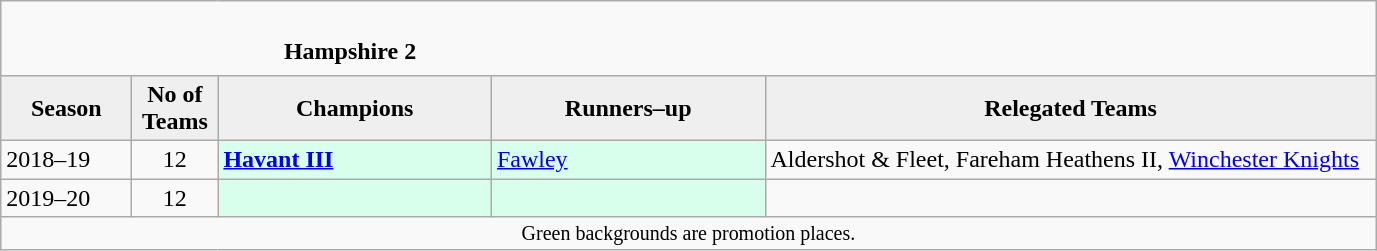<table class="wikitable" style="text-align: left;">
<tr>
<td colspan="11" cellpadding="0" cellspacing="0"><br><table border="0" style="width:100%;" cellpadding="0" cellspacing="0">
<tr>
<td style="width:20%; border:0;"></td>
<td style="border:0;"><strong>Hampshire 2</strong></td>
<td style="width:20%; border:0;"></td>
</tr>
</table>
</td>
</tr>
<tr>
<th style="background:#efefef; width:80px;">Season</th>
<th style="background:#efefef; width:50px;">No of Teams</th>
<th style="background:#efefef; width:175px;">Champions</th>
<th style="background:#efefef; width:175px;">Runners–up</th>
<th style="background:#efefef; width:400px;">Relegated Teams</th>
</tr>
<tr align=left>
<td>2018–19</td>
<td style="text-align: center;">12</td>
<td style="background:#d8ffeb;"><strong><a href='#'>Havant III</a></strong></td>
<td style="background:#d8ffeb;"><a href='#'>Fawley</a></td>
<td>Aldershot & Fleet, Fareham Heathens II, <a href='#'>Winchester Knights</a></td>
</tr>
<tr>
<td>2019–20</td>
<td style="text-align: center;">12</td>
<td style="background:#d8ffeb;"></td>
<td style="background:#d8ffeb;"></td>
<td></td>
</tr>
<tr>
<td colspan="15"  style="border:0; font-size:smaller; text-align:center;">Green backgrounds are promotion places.</td>
</tr>
</table>
